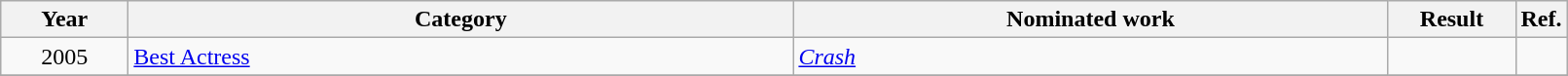<table class=wikitable>
<tr>
<th scope="col" style="width:5em;">Year</th>
<th scope="col" style="width:28em;">Category</th>
<th scope="col" style="width:25em;">Nominated work</th>
<th scope="col" style="width:5em;">Result</th>
<th>Ref.</th>
</tr>
<tr>
<td style="text-align:center;">2005</td>
<td><a href='#'>Best Actress</a></td>
<td><em><a href='#'>Crash</a></em></td>
<td></td>
<td></td>
</tr>
<tr>
</tr>
</table>
